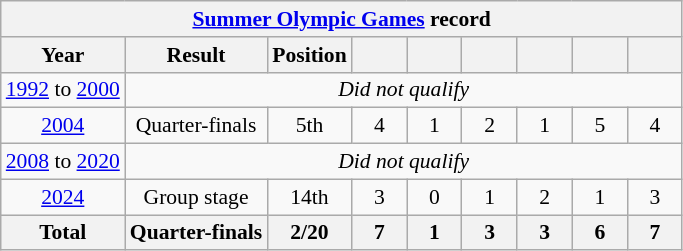<table class="wikitable" style="text-align: center;font-size:90%;">
<tr>
<th colspan=9><a href='#'>Summer Olympic Games</a> record</th>
</tr>
<tr>
<th>Year</th>
<th>Result</th>
<th>Position</th>
<th width=30></th>
<th width=30></th>
<th width=30></th>
<th width=30></th>
<th width=30></th>
<th width=30></th>
</tr>
<tr>
<td> <a href='#'>1992</a> to  <a href='#'>2000</a></td>
<td colspan=8><em>Did not qualify</em></td>
</tr>
<tr>
<td> <a href='#'>2004</a></td>
<td>Quarter-finals</td>
<td>5th</td>
<td>4</td>
<td>1</td>
<td>2</td>
<td>1</td>
<td>5</td>
<td>4</td>
</tr>
<tr>
<td> <a href='#'>2008</a> to  <a href='#'>2020</a></td>
<td colspan=8><em>Did not qualify</em></td>
</tr>
<tr>
<td> <a href='#'>2024</a></td>
<td>Group stage</td>
<td>14th</td>
<td>3</td>
<td>0</td>
<td>1</td>
<td>2</td>
<td>1</td>
<td>3</td>
</tr>
<tr>
<th>Total</th>
<th>Quarter-finals</th>
<th>2/20</th>
<th>7</th>
<th>1</th>
<th>3</th>
<th>3</th>
<th>6</th>
<th>7</th>
</tr>
</table>
